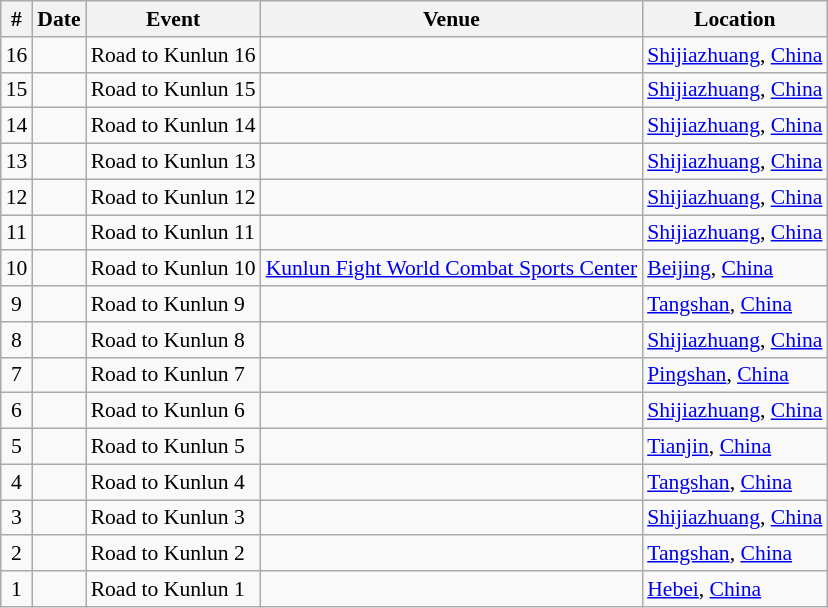<table class="sortable wikitable succession-box" style="margin:1.0em auto; font-size:90%;">
<tr>
<th scope="col">#</th>
<th scope="col">Date</th>
<th scope="col">Event</th>
<th scope="col">Venue</th>
<th scope="col">Location</th>
</tr>
<tr>
<td style="text-align:center">16</td>
<td></td>
<td>Road to Kunlun 16</td>
<td></td>
<td> <a href='#'>Shijiazhuang</a>, <a href='#'>China</a></td>
</tr>
<tr>
<td style="text-align:center">15</td>
<td></td>
<td>Road to Kunlun 15</td>
<td></td>
<td> <a href='#'>Shijiazhuang</a>, <a href='#'>China</a></td>
</tr>
<tr>
<td style="text-align:center">14</td>
<td></td>
<td>Road to Kunlun 14</td>
<td></td>
<td> <a href='#'>Shijiazhuang</a>, <a href='#'>China</a></td>
</tr>
<tr>
<td style="text-align:center">13</td>
<td></td>
<td>Road to Kunlun 13</td>
<td></td>
<td> <a href='#'>Shijiazhuang</a>, <a href='#'>China</a></td>
</tr>
<tr>
<td style="text-align:center">12</td>
<td></td>
<td>Road to Kunlun 12</td>
<td></td>
<td> <a href='#'>Shijiazhuang</a>, <a href='#'>China</a></td>
</tr>
<tr>
<td style="text-align:center">11</td>
<td></td>
<td>Road to Kunlun 11</td>
<td></td>
<td> <a href='#'>Shijiazhuang</a>, <a href='#'>China</a></td>
</tr>
<tr>
<td style="text-align:center">10</td>
<td></td>
<td>Road to Kunlun 10</td>
<td><a href='#'>Kunlun Fight World Combat Sports Center</a></td>
<td> <a href='#'>Beijing</a>, <a href='#'>China</a></td>
</tr>
<tr>
<td style="text-align:center">9</td>
<td></td>
<td>Road to Kunlun 9</td>
<td></td>
<td> <a href='#'>Tangshan</a>, <a href='#'>China</a></td>
</tr>
<tr>
<td style="text-align:center">8</td>
<td></td>
<td>Road to Kunlun 8</td>
<td></td>
<td> <a href='#'>Shijiazhuang</a>, <a href='#'>China</a></td>
</tr>
<tr>
<td style="text-align:center">7</td>
<td></td>
<td>Road to Kunlun 7</td>
<td></td>
<td> <a href='#'>Pingshan</a>, <a href='#'>China</a></td>
</tr>
<tr>
<td style="text-align:center">6</td>
<td></td>
<td>Road to Kunlun 6</td>
<td></td>
<td> <a href='#'>Shijiazhuang</a>, <a href='#'>China</a></td>
</tr>
<tr>
<td style="text-align:center">5</td>
<td></td>
<td>Road to Kunlun 5</td>
<td></td>
<td> <a href='#'>Tianjin</a>, <a href='#'>China</a></td>
</tr>
<tr>
<td style="text-align:center">4</td>
<td></td>
<td>Road to Kunlun 4</td>
<td></td>
<td> <a href='#'>Tangshan</a>, <a href='#'>China</a></td>
</tr>
<tr>
<td style="text-align:center">3</td>
<td></td>
<td>Road to Kunlun 3</td>
<td></td>
<td> <a href='#'>Shijiazhuang</a>, <a href='#'>China</a></td>
</tr>
<tr>
<td style="text-align:center">2</td>
<td></td>
<td>Road to Kunlun 2</td>
<td></td>
<td> <a href='#'>Tangshan</a>, <a href='#'>China</a></td>
</tr>
<tr>
<td style="text-align:center">1</td>
<td></td>
<td>Road to Kunlun 1</td>
<td></td>
<td> <a href='#'>Hebei</a>, <a href='#'>China</a></td>
</tr>
</table>
